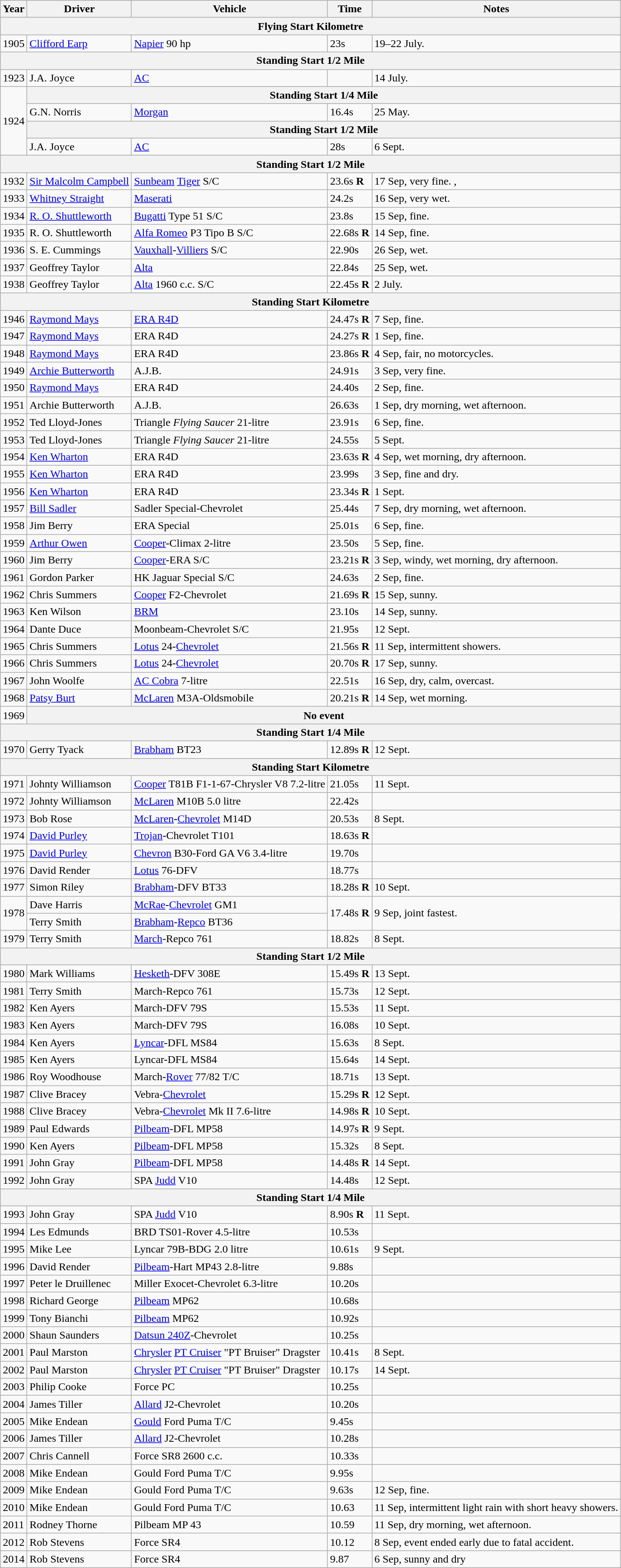<table class="wikitable">
<tr>
<th width="*">Year</th>
<th width="*">Driver</th>
<th width="*">Vehicle</th>
<th width="*">Time</th>
<th width="*">Notes</th>
</tr>
<tr>
<th colspan=5><strong>Flying Start Kilometre</strong></th>
</tr>
<tr>
<td>1905</td>
<td><a href='#'>Clifford Earp</a></td>
<td><a href='#'>Napier</a> 90 hp</td>
<td>23s</td>
<td>19–22 July.</td>
</tr>
<tr>
<th colspan=5><strong>Standing Start 1/2 Mile</strong></th>
</tr>
<tr>
<td>1923</td>
<td>J.A. Joyce</td>
<td><a href='#'>AC</a></td>
<td></td>
<td>14 July.</td>
</tr>
<tr>
<td rowspan=4>1924</td>
<th colspan=4><strong>Standing Start 1/4 Mile</strong></th>
</tr>
<tr>
<td>G.N. Norris</td>
<td><a href='#'>Morgan</a></td>
<td>16.4s</td>
<td>25 May.</td>
</tr>
<tr>
<th colspan=4><strong>Standing Start 1/2 Mile</strong></th>
</tr>
<tr>
<td>J.A. Joyce</td>
<td><a href='#'>AC</a></td>
<td>28s</td>
<td>6 Sept.</td>
</tr>
<tr>
<th colspan=5><strong>Standing Start 1/2 Mile</strong></th>
</tr>
<tr>
<td>1932</td>
<td><a href='#'>Sir Malcolm Campbell</a></td>
<td><a href='#'>Sunbeam</a> <a href='#'>Tiger</a> S/C</td>
<td>23.6s <strong>R</strong></td>
<td>17 Sep, very fine. ,</td>
</tr>
<tr>
<td>1933</td>
<td><a href='#'>Whitney Straight</a></td>
<td><a href='#'>Maserati</a></td>
<td>24.2s</td>
<td>16 Sep, very wet.</td>
</tr>
<tr>
<td>1934</td>
<td><a href='#'>R. O. Shuttleworth</a></td>
<td><a href='#'>Bugatti</a> Type 51 S/C</td>
<td>23.8s</td>
<td>15 Sep, fine.</td>
</tr>
<tr>
<td>1935</td>
<td>R. O. Shuttleworth</td>
<td><a href='#'>Alfa Romeo</a> P3 Tipo B S/C</td>
<td>22.68s <strong>R</strong></td>
<td>14 Sep, fine.</td>
</tr>
<tr>
<td>1936</td>
<td>S. E. Cummings</td>
<td><a href='#'>Vauxhall</a>-<a href='#'>Villiers</a> S/C</td>
<td>22.90s</td>
<td>26 Sep, wet.</td>
</tr>
<tr>
<td>1937</td>
<td>Geoffrey Taylor</td>
<td><a href='#'>Alta</a></td>
<td>22.84s</td>
<td>25 Sep, wet.</td>
</tr>
<tr>
<td>1938</td>
<td>Geoffrey Taylor</td>
<td><a href='#'>Alta</a> 1960 c.c. S/C</td>
<td>22.45s <strong>R</strong></td>
<td>2 July.</td>
</tr>
<tr>
<th colspan=5><strong>Standing Start Kilometre</strong></th>
</tr>
<tr>
<td>1946</td>
<td><a href='#'>Raymond Mays</a></td>
<td><a href='#'>ERA R4D</a></td>
<td>24.47s <strong>R</strong></td>
<td>7 Sep, fine.</td>
</tr>
<tr>
<td>1947</td>
<td><a href='#'>Raymond Mays</a></td>
<td>ERA R4D</td>
<td>24.27s <strong>R</strong></td>
<td>1 Sep, fine.</td>
</tr>
<tr>
<td>1948</td>
<td><a href='#'>Raymond Mays</a></td>
<td>ERA R4D</td>
<td>23.86s <strong>R</strong></td>
<td>4 Sep, fair, no motorcycles.</td>
</tr>
<tr>
<td>1949</td>
<td><a href='#'>Archie Butterworth</a></td>
<td>A.J.B.</td>
<td>24.91s</td>
<td>3 Sep, very fine.</td>
</tr>
<tr>
<td>1950</td>
<td><a href='#'>Raymond Mays</a></td>
<td>ERA R4D</td>
<td>24.40s</td>
<td>2 Sep, fine.</td>
</tr>
<tr>
<td>1951</td>
<td>Archie Butterworth</td>
<td>A.J.B.</td>
<td>26.63s</td>
<td>1 Sep, dry morning, wet afternoon.</td>
</tr>
<tr>
<td>1952</td>
<td>Ted Lloyd-Jones</td>
<td>Triangle <em>Flying Saucer</em> 21-litre</td>
<td>23.91s</td>
<td>6 Sep, fine.</td>
</tr>
<tr>
<td>1953</td>
<td>Ted Lloyd-Jones</td>
<td>Triangle <em>Flying Saucer</em> 21-litre</td>
<td>24.55s</td>
<td>5 Sept.</td>
</tr>
<tr>
<td>1954</td>
<td><a href='#'>Ken Wharton</a></td>
<td>ERA R4D</td>
<td>23.63s <strong>R</strong></td>
<td>4 Sep, wet morning, dry afternoon.</td>
</tr>
<tr>
<td>1955</td>
<td><a href='#'>Ken Wharton</a></td>
<td>ERA R4D</td>
<td>23.99s</td>
<td>3 Sep, fine and dry.</td>
</tr>
<tr>
<td>1956</td>
<td><a href='#'>Ken Wharton</a></td>
<td>ERA R4D</td>
<td>23.34s <strong>R</strong></td>
<td>1 Sept.</td>
</tr>
<tr>
<td>1957</td>
<td><a href='#'>Bill Sadler</a></td>
<td>Sadler Special-Chevrolet</td>
<td>25.44s</td>
<td>7 Sep, dry morning, wet afternoon.</td>
</tr>
<tr>
<td>1958</td>
<td>Jim Berry</td>
<td>ERA Special</td>
<td>25.01s</td>
<td>6 Sep, fine.</td>
</tr>
<tr>
<td>1959</td>
<td><a href='#'>Arthur Owen</a></td>
<td><a href='#'>Cooper</a>-Climax 2-litre</td>
<td>23.50s</td>
<td>5 Sep, fine.</td>
</tr>
<tr>
<td>1960</td>
<td>Jim Berry</td>
<td><a href='#'>Cooper</a>-ERA S/C</td>
<td>23.21s <strong>R</strong></td>
<td>3 Sep, windy, wet morning, dry afternoon.</td>
</tr>
<tr>
<td>1961</td>
<td>Gordon Parker</td>
<td>HK Jaguar Special S/C</td>
<td>24.63s</td>
<td>2 Sep, fine.</td>
</tr>
<tr>
<td>1962</td>
<td>Chris Summers</td>
<td><a href='#'>Cooper</a> F2-Chevrolet</td>
<td>21.69s <strong>R</strong></td>
<td>15 Sep, sunny.</td>
</tr>
<tr>
<td>1963</td>
<td>Ken Wilson</td>
<td><a href='#'>BRM</a></td>
<td>23.10s</td>
<td>14 Sep, sunny.</td>
</tr>
<tr>
<td>1964</td>
<td>Dante Duce</td>
<td>Moonbeam-Chevrolet S/C</td>
<td>21.95s</td>
<td>12 Sept.</td>
</tr>
<tr>
<td>1965</td>
<td>Chris Summers</td>
<td><a href='#'>Lotus</a> 24-<a href='#'>Chevrolet</a></td>
<td>21.56s <strong>R</strong></td>
<td>11 Sep, intermittent showers.</td>
</tr>
<tr>
<td>1966</td>
<td>Chris Summers</td>
<td><a href='#'>Lotus</a> 24-<a href='#'>Chevrolet</a></td>
<td>20.70s <strong>R</strong></td>
<td>17 Sep, sunny.</td>
</tr>
<tr>
<td>1967</td>
<td>John Woolfe</td>
<td><a href='#'>AC Cobra</a> 7-litre</td>
<td>22.51s</td>
<td>16 Sep, dry, calm, overcast.</td>
</tr>
<tr>
<td>1968</td>
<td><a href='#'>Patsy Burt</a></td>
<td><a href='#'>McLaren</a> M3A-Oldsmobile</td>
<td>20.21s <strong>R</strong></td>
<td>14 Sep, wet morning.</td>
</tr>
<tr>
<td>1969</td>
<th colspan=4><strong>No event</strong></th>
</tr>
<tr>
<th colspan=5><strong>Standing Start 1/4 Mile</strong></th>
</tr>
<tr>
<td>1970</td>
<td>Gerry Tyack</td>
<td><a href='#'>Brabham</a> BT23</td>
<td>12.89s <strong>R</strong></td>
<td>12 Sept.</td>
</tr>
<tr>
<th colspan=5><strong>Standing Start Kilometre</strong></th>
</tr>
<tr>
<td>1971</td>
<td>Johnty Williamson</td>
<td><a href='#'>Cooper</a> T81B F1-1-67-Chrysler V8 7.2-litre</td>
<td>21.05s</td>
<td>11 Sept.</td>
</tr>
<tr>
<td>1972</td>
<td>Johnty Williamson</td>
<td><a href='#'>McLaren</a> M10B 5.0 litre</td>
<td>22.42s</td>
<td></td>
</tr>
<tr>
<td>1973</td>
<td>Bob Rose</td>
<td><a href='#'>McLaren</a>-<a href='#'>Chevrolet</a> M14D</td>
<td>20.53s</td>
<td>8 Sept.</td>
</tr>
<tr>
<td>1974</td>
<td><a href='#'>David Purley</a></td>
<td><a href='#'>Trojan</a>-Chevrolet T101</td>
<td>18.63s <strong>R</strong></td>
<td></td>
</tr>
<tr>
<td>1975</td>
<td><a href='#'>David Purley</a></td>
<td><a href='#'>Chevron</a> B30-Ford GA V6 3.4-litre</td>
<td>19.70s</td>
<td></td>
</tr>
<tr>
<td>1976</td>
<td>David Render</td>
<td><a href='#'>Lotus</a> 76-DFV</td>
<td>18.77s</td>
<td></td>
</tr>
<tr>
<td>1977</td>
<td>Simon Riley</td>
<td><a href='#'>Brabham</a>-DFV BT33</td>
<td>18.28s <strong>R</strong></td>
<td>10 Sept.</td>
</tr>
<tr>
<td rowspan=2>1978</td>
<td>Dave Harris</td>
<td><a href='#'>McRae</a>-<a href='#'>Chevrolet</a> GM1</td>
<td rowspan=2>17.48s <strong>R</strong></td>
<td rowspan=2>9 Sep, joint fastest.</td>
</tr>
<tr>
<td>Terry Smith</td>
<td><a href='#'>Brabham</a>-<a href='#'>Repco</a> BT36</td>
</tr>
<tr>
<td>1979</td>
<td>Terry Smith</td>
<td><a href='#'>March</a>-Repco 761</td>
<td>18.82s</td>
<td>8 Sept.</td>
</tr>
<tr>
<th colspan=5><strong>Standing Start 1/2 Mile</strong></th>
</tr>
<tr>
<td>1980</td>
<td>Mark Williams</td>
<td><a href='#'>Hesketh</a>-DFV 308E</td>
<td>15.49s <strong>R</strong></td>
<td>13 Sept.</td>
</tr>
<tr>
<td>1981</td>
<td>Terry Smith</td>
<td>March-Repco 761</td>
<td>15.73s</td>
<td>12 Sept.</td>
</tr>
<tr>
<td>1982</td>
<td>Ken Ayers</td>
<td>March-DFV 79S</td>
<td>15.53s</td>
<td>11 Sept.</td>
</tr>
<tr>
<td>1983</td>
<td>Ken Ayers</td>
<td>March-DFV 79S</td>
<td>16.08s</td>
<td>10 Sept.</td>
</tr>
<tr>
<td>1984</td>
<td>Ken Ayers</td>
<td><a href='#'>Lyncar</a>-DFL MS84</td>
<td>15.63s</td>
<td>8 Sept.</td>
</tr>
<tr>
<td>1985</td>
<td>Ken Ayers</td>
<td>Lyncar-DFL MS84</td>
<td>15.64s</td>
<td>14 Sept.</td>
</tr>
<tr>
<td>1986</td>
<td>Roy Woodhouse</td>
<td>March-<a href='#'>Rover</a> 77/82 T/C</td>
<td>18.71s</td>
<td>13 Sept.</td>
</tr>
<tr>
<td>1987</td>
<td>Clive Bracey</td>
<td>Vebra-<a href='#'>Chevrolet</a></td>
<td>15.29s <strong>R</strong></td>
<td>12 Sept.</td>
</tr>
<tr>
<td>1988</td>
<td>Clive Bracey</td>
<td>Vebra-<a href='#'>Chevrolet</a> Mk II 7.6-litre</td>
<td>14.98s <strong>R</strong></td>
<td>10 Sept.</td>
</tr>
<tr>
<td>1989</td>
<td>Paul Edwards</td>
<td><a href='#'>Pilbeam</a>-DFL MP58</td>
<td>14.97s <strong>R</strong></td>
<td>9 Sept.</td>
</tr>
<tr>
<td>1990</td>
<td>Ken Ayers</td>
<td><a href='#'>Pilbeam</a>-DFL MP58</td>
<td>15.32s</td>
<td>8 Sept.</td>
</tr>
<tr>
<td>1991</td>
<td>John Gray</td>
<td><a href='#'>Pilbeam</a>-DFL MP58</td>
<td>14.48s <strong>R</strong></td>
<td>14 Sept.</td>
</tr>
<tr>
<td>1992</td>
<td>John Gray</td>
<td>SPA <a href='#'>Judd</a> V10</td>
<td>14.48s</td>
<td>12 Sept.</td>
</tr>
<tr>
<th colspan=5><strong>Standing Start 1/4 Mile</strong></th>
</tr>
<tr>
<td>1993</td>
<td>John Gray</td>
<td>SPA <a href='#'>Judd</a> V10</td>
<td>8.90s <strong>R</strong></td>
<td>11 Sept.</td>
</tr>
<tr>
<td>1994</td>
<td>Les Edmunds</td>
<td>BRD TS01-Rover 4.5-litre</td>
<td>10.53s</td>
<td></td>
</tr>
<tr>
<td>1995</td>
<td>Mike Lee</td>
<td>Lyncar 79B-BDG 2.0 litre</td>
<td>10.61s</td>
<td>9 Sept.</td>
</tr>
<tr>
<td>1996</td>
<td>David Render</td>
<td><a href='#'>Pilbeam</a>-Hart MP43 2.8-litre</td>
<td>9.88s</td>
<td></td>
</tr>
<tr>
<td>1997</td>
<td>Peter le Druillenec</td>
<td>Miller Exocet-Chevrolet 6.3-litre</td>
<td>10.20s</td>
<td></td>
</tr>
<tr>
<td>1998</td>
<td>Richard George</td>
<td><a href='#'>Pilbeam</a> MP62</td>
<td>10.68s</td>
<td></td>
</tr>
<tr>
<td>1999</td>
<td>Tony Bianchi</td>
<td><a href='#'>Pilbeam</a> MP62</td>
<td>10.92s</td>
<td></td>
</tr>
<tr>
<td>2000</td>
<td>Shaun Saunders</td>
<td><a href='#'>Datsun 240Z</a>-Chevrolet</td>
<td>10.25s</td>
<td></td>
</tr>
<tr>
<td>2001</td>
<td>Paul Marston</td>
<td><a href='#'>Chrysler</a> <a href='#'>PT Cruiser</a> "PT Bruiser" Dragster</td>
<td>10.41s</td>
<td>8 Sept.</td>
</tr>
<tr>
<td>2002</td>
<td>Paul Marston</td>
<td><a href='#'>Chrysler</a> <a href='#'>PT Cruiser</a> "PT Bruiser" Dragster</td>
<td>10.17s</td>
<td>14 Sept.</td>
</tr>
<tr>
<td>2003</td>
<td>Philip Cooke</td>
<td>Force PC</td>
<td>10.25s</td>
<td></td>
</tr>
<tr>
<td>2004</td>
<td>James Tiller</td>
<td><a href='#'>Allard</a> J2-Chevrolet</td>
<td>10.20s</td>
<td></td>
</tr>
<tr>
<td>2005</td>
<td>Mike Endean</td>
<td><a href='#'>Gould</a> Ford Puma T/C</td>
<td>9.45s</td>
<td></td>
</tr>
<tr>
<td>2006</td>
<td>James Tiller</td>
<td><a href='#'>Allard</a> J2-Chevrolet</td>
<td>10.28s</td>
<td></td>
</tr>
<tr>
<td>2007</td>
<td>Chris Cannell</td>
<td>Force SR8 2600 c.c.</td>
<td>10.33s</td>
<td></td>
</tr>
<tr>
<td>2008</td>
<td>Mike Endean</td>
<td>Gould Ford Puma T/C</td>
<td>9.95s</td>
<td></td>
</tr>
<tr>
<td>2009</td>
<td>Mike Endean</td>
<td>Gould Ford Puma T/C</td>
<td>9.63s</td>
<td>12 Sep, fine.</td>
</tr>
<tr>
<td>2010</td>
<td>Mike Endean</td>
<td>Gould Ford Puma T/C</td>
<td>10.63</td>
<td>11 Sep, intermittent light rain with short heavy showers.</td>
</tr>
<tr>
<td>2011</td>
<td>Rodney Thorne</td>
<td>Pilbeam MP 43</td>
<td>10.59</td>
<td>11 Sep, dry morning, wet afternoon.</td>
</tr>
<tr>
<td>2012</td>
<td>Rob Stevens</td>
<td>Force SR4</td>
<td>10.12</td>
<td>8 Sep, event ended early due to fatal accident.</td>
</tr>
<tr>
<td>2014</td>
<td>Rob Stevens</td>
<td>Force SR4</td>
<td>9.87</td>
<td>6 Sep, sunny and dry</td>
</tr>
</table>
